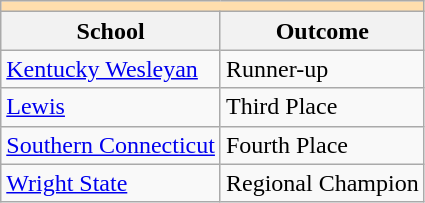<table class="wikitable" style="float:left; margin-right:1em;">
<tr>
<th colspan="3" style="background:#ffdead;"></th>
</tr>
<tr>
<th>School</th>
<th>Outcome</th>
</tr>
<tr>
<td><a href='#'>Kentucky Wesleyan</a></td>
<td>Runner-up</td>
</tr>
<tr>
<td><a href='#'>Lewis</a></td>
<td>Third Place</td>
</tr>
<tr>
<td><a href='#'>Southern Connecticut</a></td>
<td>Fourth Place</td>
</tr>
<tr>
<td><a href='#'>Wright State</a></td>
<td>Regional Champion</td>
</tr>
</table>
